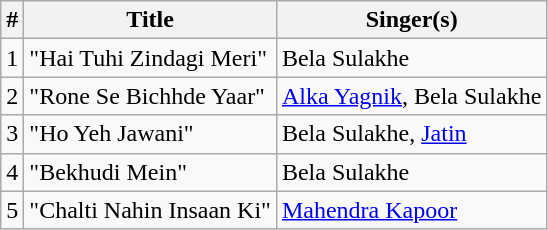<table class="wikitable">
<tr>
<th>#</th>
<th>Title</th>
<th>Singer(s)</th>
</tr>
<tr>
<td>1</td>
<td>"Hai Tuhi Zindagi Meri"</td>
<td>Bela Sulakhe</td>
</tr>
<tr>
<td>2</td>
<td>"Rone Se Bichhde Yaar"</td>
<td><a href='#'>Alka Yagnik</a>, Bela Sulakhe</td>
</tr>
<tr>
<td>3</td>
<td>"Ho Yeh Jawani"</td>
<td>Bela Sulakhe, <a href='#'>Jatin</a></td>
</tr>
<tr>
<td>4</td>
<td>"Bekhudi Mein"</td>
<td>Bela Sulakhe</td>
</tr>
<tr>
<td>5</td>
<td>"Chalti Nahin Insaan Ki"</td>
<td><a href='#'>Mahendra Kapoor</a></td>
</tr>
</table>
